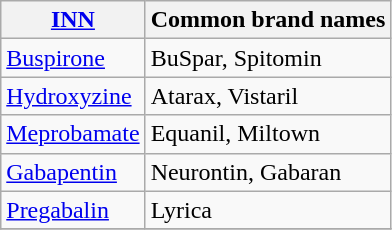<table class="wikitable">
<tr>
<th><a href='#'>INN</a></th>
<th>Common brand names</th>
</tr>
<tr>
<td><a href='#'>Buspirone</a></td>
<td>BuSpar, Spitomin</td>
</tr>
<tr>
<td><a href='#'>Hydroxyzine</a></td>
<td>Atarax, Vistaril</td>
</tr>
<tr>
<td><a href='#'>Meprobamate</a></td>
<td>Equanil, Miltown</td>
</tr>
<tr>
<td><a href='#'>Gabapentin</a></td>
<td>Neurontin, Gabaran</td>
</tr>
<tr>
<td><a href='#'>Pregabalin</a></td>
<td>Lyrica</td>
</tr>
<tr>
</tr>
</table>
